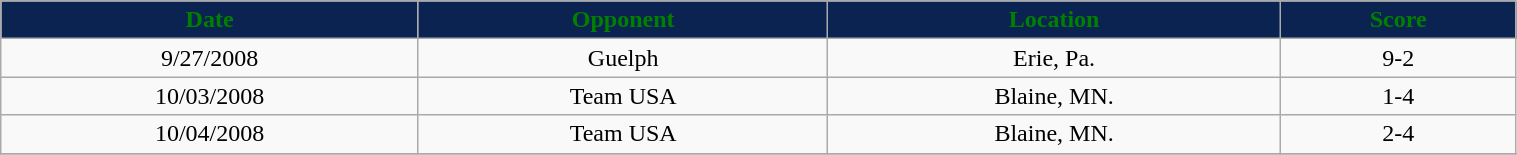<table class="wikitable" width="80%">
<tr align="center"  style="background:#0a2351;color:green;">
<td><strong>Date</strong></td>
<td><strong>Opponent</strong></td>
<td><strong>Location</strong></td>
<td><strong>Score</strong></td>
</tr>
<tr align="center" bgcolor="">
<td>9/27/2008</td>
<td>Guelph</td>
<td>Erie, Pa.</td>
<td>9-2</td>
</tr>
<tr align="center" bgcolor="">
<td>10/03/2008</td>
<td>Team USA</td>
<td>Blaine, MN.</td>
<td>1-4</td>
</tr>
<tr align="center" bgcolor="">
<td>10/04/2008</td>
<td>Team USA</td>
<td>Blaine, MN.</td>
<td>2-4</td>
</tr>
<tr align="center" bgcolor="">
</tr>
</table>
